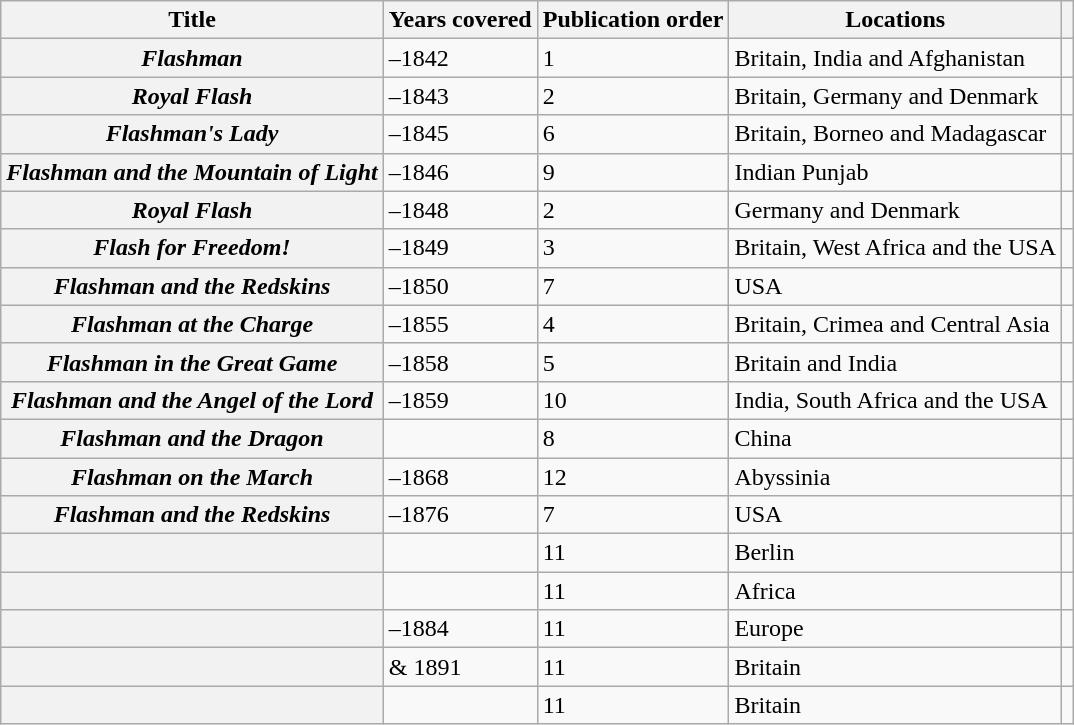<table class="wikitable plainrowheaders sortable" style="margin-right: 0;">
<tr>
<th scope="col">Title</th>
<th scope="col">Years covered</th>
<th scope="col">Publication order</th>
<th scope="col">Locations</th>
<th scope="col" class="unsortable"></th>
</tr>
<tr>
<th scope="row"><em>Flashman</em></th>
<td>–1842</td>
<td>1</td>
<td>Britain, India and Afghanistan</td>
<td style="text-align: center;"></td>
</tr>
<tr>
<th scope="row"><em>Royal Flash</em></th>
<td>–1843</td>
<td>2</td>
<td>Britain, Germany and Denmark</td>
<td style="text-align: center;"></td>
</tr>
<tr>
<th scope="row"><em>Flashman's Lady</em></th>
<td>–1845</td>
<td>6</td>
<td>Britain, Borneo and Madagascar</td>
<td style="text-align: center;"></td>
</tr>
<tr>
<th scope="row"><em>Flashman and the Mountain of Light</em></th>
<td>–1846</td>
<td>9</td>
<td>Indian Punjab</td>
<td style="text-align: center;"></td>
</tr>
<tr>
<th scope="row"><em>Royal Flash</em></th>
<td>–1848</td>
<td>2</td>
<td>Germany and Denmark</td>
<td style="text-align: center;"></td>
</tr>
<tr>
<th scope="row"><em>Flash for Freedom!</em></th>
<td>–1849</td>
<td>3</td>
<td>Britain, West Africa and the USA</td>
<td style="text-align: center;"></td>
</tr>
<tr>
<th scope="row"><em>Flashman and the Redskins</em></th>
<td>–1850</td>
<td>7</td>
<td>USA</td>
<td style="text-align: center;"></td>
</tr>
<tr>
<th scope="row"><em>Flashman at the Charge</em></th>
<td>–1855</td>
<td>4</td>
<td>Britain, Crimea and Central Asia</td>
<td style="text-align: center;"></td>
</tr>
<tr>
<th scope="row"><em>Flashman in the Great Game</em></th>
<td>–1858</td>
<td>5</td>
<td>Britain and India</td>
<td style="text-align: center;"></td>
</tr>
<tr>
<th scope="row"><em>Flashman and the Angel of the Lord</em></th>
<td>–1859</td>
<td>10</td>
<td>India, South Africa and the USA</td>
<td style="text-align: center;"></td>
</tr>
<tr>
<th scope="row"><em>Flashman and the Dragon</em></th>
<td></td>
<td>8</td>
<td>China</td>
<td style="text-align: center;"></td>
</tr>
<tr>
<th scope="row"><em>Flashman on the March</em></th>
<td>–1868</td>
<td>12</td>
<td>Abyssinia</td>
<td style="text-align: center;"></td>
</tr>
<tr>
<th scope="row"><em>Flashman and the Redskins</em></th>
<td>–1876</td>
<td>7</td>
<td>USA</td>
<td style="text-align: center;"></td>
</tr>
<tr>
<th scope="row"></th>
<td></td>
<td>11</td>
<td>Berlin</td>
<td style="text-align: center;"></td>
</tr>
<tr>
<th scope="row"></th>
<td></td>
<td>11</td>
<td>Africa</td>
<td style="text-align: center;"></td>
</tr>
<tr>
<th scope="row"></th>
<td>–1884</td>
<td>11</td>
<td>Europe</td>
<td style="text-align: center;"></td>
</tr>
<tr>
<th scope="row"></th>
<td> & 1891</td>
<td>11</td>
<td>Britain</td>
<td style="text-align: center;"></td>
</tr>
<tr>
<th scope="row"></th>
<td></td>
<td>11</td>
<td>Britain</td>
<td style="text-align: center;"></td>
</tr>
</table>
